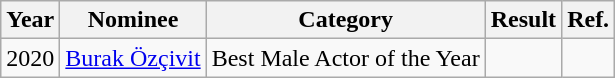<table class="wikitable">
<tr>
<th>Year</th>
<th>Nominee</th>
<th>Category</th>
<th>Result</th>
<th>Ref.</th>
</tr>
<tr>
<td>2020</td>
<td><a href='#'>Burak Özçivit</a></td>
<td>Best Male Actor of the Year</td>
<td></td>
<td></td>
</tr>
</table>
